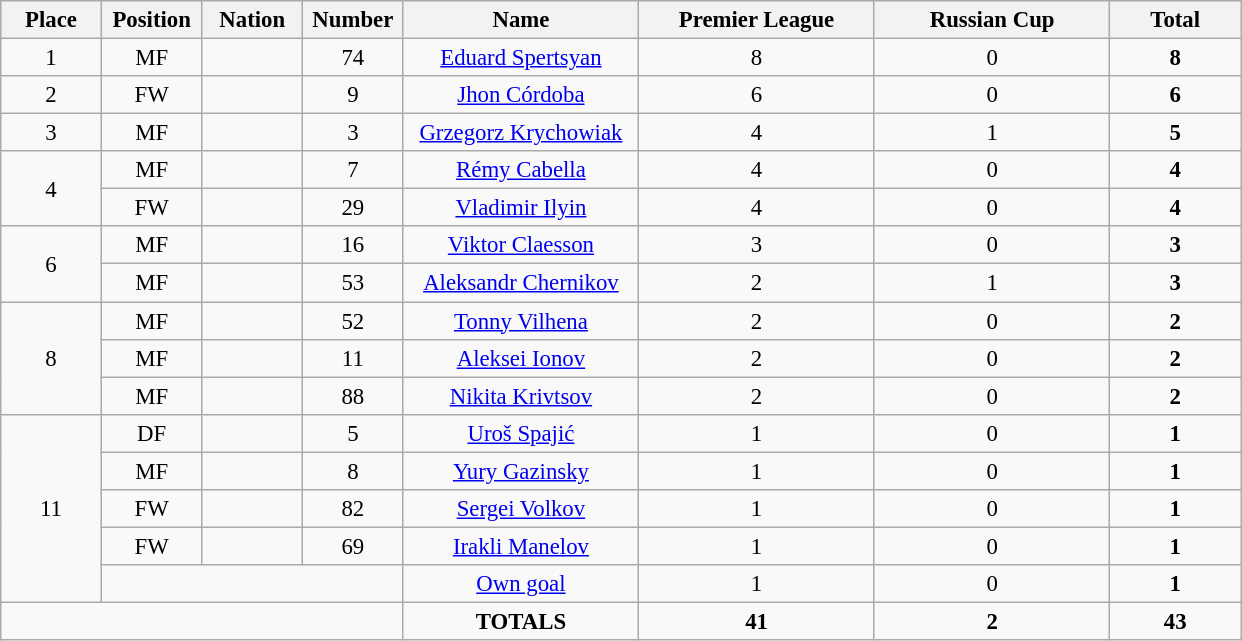<table class="wikitable" style="font-size: 95%; text-align: center;">
<tr>
<th width=60>Place</th>
<th width=60>Position</th>
<th width=60>Nation</th>
<th width=60>Number</th>
<th width=150>Name</th>
<th width=150>Premier League</th>
<th width=150>Russian Cup</th>
<th width=80><strong>Total</strong></th>
</tr>
<tr>
<td>1</td>
<td>MF</td>
<td></td>
<td>74</td>
<td><a href='#'>Eduard Spertsyan</a></td>
<td>8</td>
<td>0</td>
<td><strong>8</strong></td>
</tr>
<tr>
<td>2</td>
<td>FW</td>
<td></td>
<td>9</td>
<td><a href='#'>Jhon Córdoba</a></td>
<td>6</td>
<td>0</td>
<td><strong>6</strong></td>
</tr>
<tr>
<td>3</td>
<td>MF</td>
<td></td>
<td>3</td>
<td><a href='#'>Grzegorz Krychowiak</a></td>
<td>4</td>
<td>1</td>
<td><strong>5</strong></td>
</tr>
<tr>
<td rowspan="2">4</td>
<td>MF</td>
<td></td>
<td>7</td>
<td><a href='#'>Rémy Cabella</a></td>
<td>4</td>
<td>0</td>
<td><strong>4</strong></td>
</tr>
<tr>
<td>FW</td>
<td></td>
<td>29</td>
<td><a href='#'>Vladimir Ilyin</a></td>
<td>4</td>
<td>0</td>
<td><strong>4</strong></td>
</tr>
<tr>
<td rowspan="2">6</td>
<td>MF</td>
<td></td>
<td>16</td>
<td><a href='#'>Viktor Claesson</a></td>
<td>3</td>
<td>0</td>
<td><strong>3</strong></td>
</tr>
<tr>
<td>MF</td>
<td></td>
<td>53</td>
<td><a href='#'>Aleksandr Chernikov</a></td>
<td>2</td>
<td>1</td>
<td><strong>3</strong></td>
</tr>
<tr>
<td rowspan="3">8</td>
<td>MF</td>
<td></td>
<td>52</td>
<td><a href='#'>Tonny Vilhena</a></td>
<td>2</td>
<td>0</td>
<td><strong>2</strong></td>
</tr>
<tr>
<td>MF</td>
<td></td>
<td>11</td>
<td><a href='#'>Aleksei Ionov</a></td>
<td>2</td>
<td>0</td>
<td><strong>2</strong></td>
</tr>
<tr>
<td>MF</td>
<td></td>
<td>88</td>
<td><a href='#'>Nikita Krivtsov</a></td>
<td>2</td>
<td>0</td>
<td><strong>2</strong></td>
</tr>
<tr>
<td rowspan="5">11</td>
<td>DF</td>
<td></td>
<td>5</td>
<td><a href='#'>Uroš Spajić</a></td>
<td>1</td>
<td>0</td>
<td><strong>1</strong></td>
</tr>
<tr>
<td>MF</td>
<td></td>
<td>8</td>
<td><a href='#'>Yury Gazinsky</a></td>
<td>1</td>
<td>0</td>
<td><strong>1</strong></td>
</tr>
<tr>
<td>FW</td>
<td></td>
<td>82</td>
<td><a href='#'>Sergei Volkov</a></td>
<td>1</td>
<td>0</td>
<td><strong>1</strong></td>
</tr>
<tr>
<td>FW</td>
<td></td>
<td>69</td>
<td><a href='#'>Irakli Manelov</a></td>
<td>1</td>
<td>0</td>
<td><strong>1</strong></td>
</tr>
<tr>
<td colspan="3"></td>
<td><a href='#'>Own goal</a></td>
<td>1</td>
<td>0</td>
<td><strong>1</strong></td>
</tr>
<tr>
<td colspan="4"></td>
<td><strong>TOTALS</strong></td>
<td><strong>41</strong></td>
<td><strong>2</strong></td>
<td><strong>43</strong></td>
</tr>
</table>
